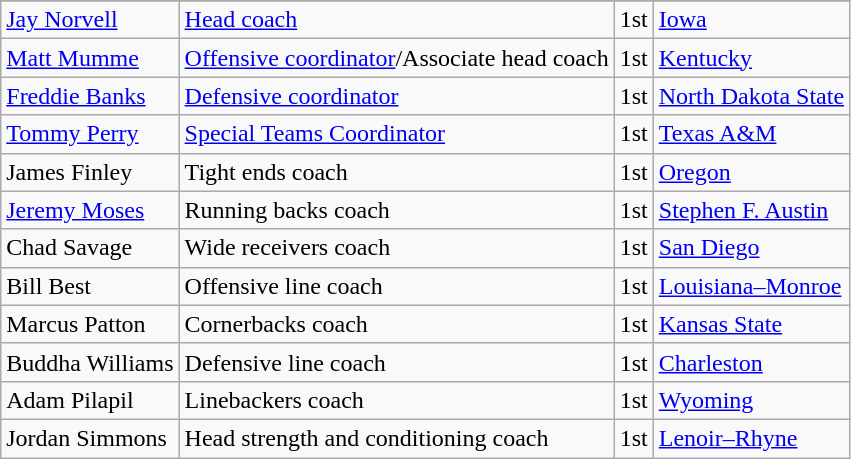<table class="wikitable">
<tr>
</tr>
<tr>
<td><a href='#'>Jay Norvell</a></td>
<td><a href='#'>Head coach</a></td>
<td align=center>1st</td>
<td><a href='#'>Iowa</a></td>
</tr>
<tr>
<td><a href='#'>Matt Mumme</a></td>
<td><a href='#'>Offensive coordinator</a>/Associate head coach</td>
<td align=center>1st</td>
<td><a href='#'>Kentucky</a></td>
</tr>
<tr>
<td><a href='#'>Freddie Banks</a></td>
<td><a href='#'>Defensive coordinator</a></td>
<td align=center>1st</td>
<td><a href='#'>North Dakota State</a></td>
</tr>
<tr>
<td><a href='#'>Tommy Perry</a></td>
<td><a href='#'>Special Teams Coordinator</a></td>
<td align=center>1st</td>
<td><a href='#'>Texas A&M</a></td>
</tr>
<tr>
<td>James Finley</td>
<td>Tight ends coach</td>
<td align=center>1st</td>
<td><a href='#'>Oregon</a></td>
</tr>
<tr>
<td><a href='#'>Jeremy Moses</a></td>
<td>Running backs coach</td>
<td align=center>1st</td>
<td><a href='#'>Stephen F. Austin</a></td>
</tr>
<tr>
<td>Chad Savage</td>
<td>Wide receivers coach</td>
<td align=center>1st</td>
<td><a href='#'>San Diego</a></td>
</tr>
<tr>
<td>Bill Best</td>
<td>Offensive line coach</td>
<td align=center>1st</td>
<td><a href='#'>Louisiana–Monroe</a></td>
</tr>
<tr>
<td>Marcus Patton</td>
<td>Cornerbacks coach</td>
<td align=center>1st</td>
<td><a href='#'>Kansas State</a></td>
</tr>
<tr>
<td>Buddha Williams</td>
<td>Defensive line coach</td>
<td align=center>1st</td>
<td><a href='#'>Charleston</a></td>
</tr>
<tr>
<td>Adam Pilapil</td>
<td>Linebackers coach</td>
<td align=center>1st</td>
<td><a href='#'>Wyoming</a></td>
</tr>
<tr>
<td>Jordan Simmons</td>
<td>Head strength and conditioning coach</td>
<td align=center>1st</td>
<td><a href='#'>Lenoir–Rhyne</a></td>
</tr>
</table>
